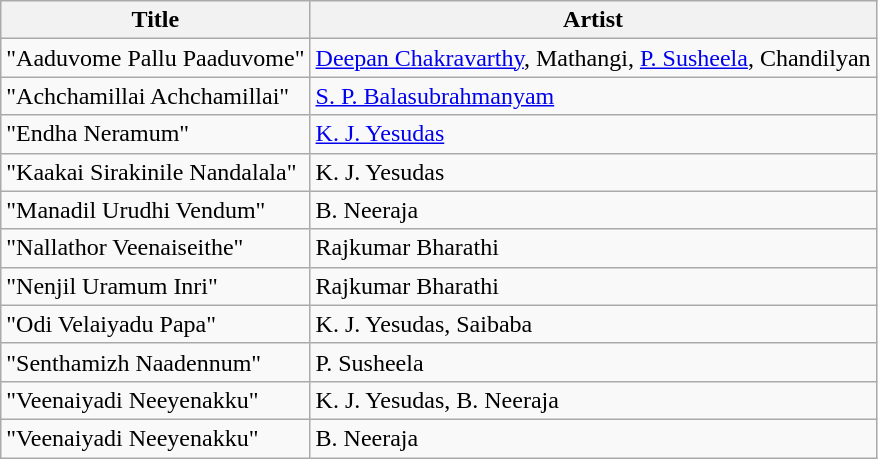<table class="wikitable">
<tr>
<th>Title</th>
<th>Artist</th>
</tr>
<tr>
<td>"Aaduvome Pallu Paaduvome"</td>
<td><a href='#'>Deepan Chakravarthy</a>, Mathangi, <a href='#'>P. Susheela</a>, Chandilyan</td>
</tr>
<tr>
<td>"Achchamillai Achchamillai"</td>
<td><a href='#'>S. P. Balasubrahmanyam</a></td>
</tr>
<tr>
<td>"Endha Neramum"</td>
<td><a href='#'>K. J. Yesudas</a></td>
</tr>
<tr>
<td>"Kaakai Sirakinile Nandalala"</td>
<td>K. J. Yesudas</td>
</tr>
<tr>
<td>"Manadil Urudhi Vendum"</td>
<td>B. Neeraja</td>
</tr>
<tr>
<td>"Nallathor Veenaiseithe"</td>
<td>Rajkumar Bharathi</td>
</tr>
<tr>
<td>"Nenjil Uramum Inri"</td>
<td>Rajkumar Bharathi</td>
</tr>
<tr>
<td>"Odi Velaiyadu Papa"</td>
<td>K. J. Yesudas, Saibaba</td>
</tr>
<tr>
<td>"Senthamizh Naadennum"</td>
<td>P. Susheela</td>
</tr>
<tr>
<td>"Veenaiyadi Neeyenakku"</td>
<td>K. J. Yesudas, B. Neeraja</td>
</tr>
<tr>
<td>"Veenaiyadi Neeyenakku"</td>
<td>B. Neeraja</td>
</tr>
</table>
